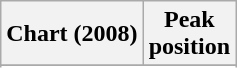<table class="wikitable sortable plainrowheaders">
<tr>
<th>Chart (2008)</th>
<th>Peak<br>position</th>
</tr>
<tr>
</tr>
<tr>
</tr>
</table>
